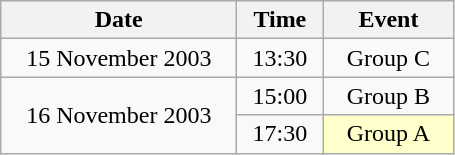<table class = "wikitable" style="text-align:center;">
<tr>
<th width=150>Date</th>
<th width=50>Time</th>
<th width=80>Event</th>
</tr>
<tr>
<td>15 November 2003</td>
<td>13:30</td>
<td>Group C</td>
</tr>
<tr>
<td rowspan=2>16 November 2003</td>
<td>15:00</td>
<td>Group B</td>
</tr>
<tr>
<td>17:30</td>
<td bgcolor=ffffcc>Group A</td>
</tr>
</table>
